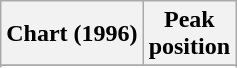<table class="wikitable sortable plainrowheaders" style="text-align:center">
<tr>
<th scope="col">Chart (1996)</th>
<th scope="col">Peak<br> position</th>
</tr>
<tr>
</tr>
<tr>
</tr>
</table>
